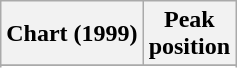<table class="wikitable sortable">
<tr>
<th align="left">Chart (1999)</th>
<th align="center">Peak<br>position</th>
</tr>
<tr>
</tr>
<tr>
</tr>
<tr>
</tr>
</table>
